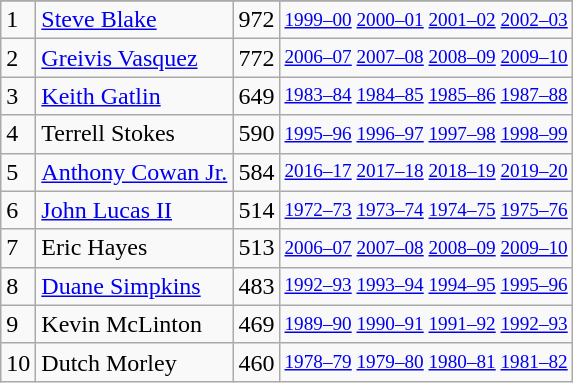<table class="wikitable">
<tr>
</tr>
<tr>
<td>1</td>
<td><a href='#'>Steve Blake</a></td>
<td>972</td>
<td style="font-size:80%;"><a href='#'>1999–00</a> <a href='#'>2000–01</a> <a href='#'>2001–02</a> <a href='#'>2002–03</a></td>
</tr>
<tr>
<td>2</td>
<td><a href='#'>Greivis Vasquez</a></td>
<td>772</td>
<td style="font-size:80%;"><a href='#'>2006–07</a> <a href='#'>2007–08</a> <a href='#'>2008–09</a> <a href='#'>2009–10</a></td>
</tr>
<tr>
<td>3</td>
<td><a href='#'>Keith Gatlin</a></td>
<td>649</td>
<td style="font-size:80%;"><a href='#'>1983–84</a> <a href='#'>1984–85</a> <a href='#'>1985–86</a> <a href='#'>1987–88</a></td>
</tr>
<tr>
<td>4</td>
<td>Terrell Stokes</td>
<td>590</td>
<td style="font-size:80%;"><a href='#'>1995–96</a> <a href='#'>1996–97</a> <a href='#'>1997–98</a> <a href='#'>1998–99</a></td>
</tr>
<tr>
<td>5</td>
<td><a href='#'>Anthony Cowan Jr.</a></td>
<td>584</td>
<td style="font-size:80%;"><a href='#'>2016–17</a> <a href='#'>2017–18</a> <a href='#'>2018–19</a> <a href='#'>2019–20</a></td>
</tr>
<tr>
<td>6</td>
<td><a href='#'>John Lucas II</a></td>
<td>514</td>
<td style="font-size:80%;"><a href='#'>1972–73</a> <a href='#'>1973–74</a> <a href='#'>1974–75</a> <a href='#'>1975–76</a></td>
</tr>
<tr>
<td>7</td>
<td>Eric Hayes</td>
<td>513</td>
<td style="font-size:80%;"><a href='#'>2006–07</a> <a href='#'>2007–08</a> <a href='#'>2008–09</a> <a href='#'>2009–10</a></td>
</tr>
<tr>
<td>8</td>
<td><a href='#'>Duane Simpkins</a></td>
<td>483</td>
<td style="font-size:80%;"><a href='#'>1992–93</a> <a href='#'>1993–94</a> <a href='#'>1994–95</a> <a href='#'>1995–96</a></td>
</tr>
<tr>
<td>9</td>
<td>Kevin McLinton</td>
<td>469</td>
<td style="font-size:80%;"><a href='#'>1989–90</a> <a href='#'>1990–91</a> <a href='#'>1991–92</a> <a href='#'>1992–93</a></td>
</tr>
<tr>
<td>10</td>
<td>Dutch Morley</td>
<td>460</td>
<td style="font-size:80%;"><a href='#'>1978–79</a> <a href='#'>1979–80</a> <a href='#'>1980–81</a> <a href='#'>1981–82</a></td>
</tr>
</table>
